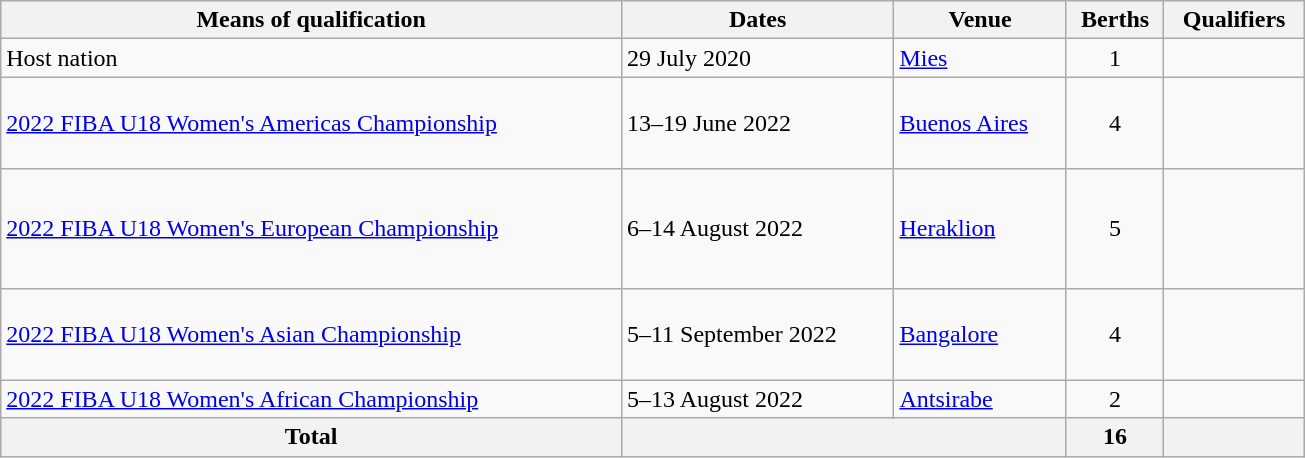<table class="wikitable" style="width:870px;">
<tr>
<th>Means of qualification</th>
<th>Dates</th>
<th>Venue</th>
<th>Berths</th>
<th>Qualifiers</th>
</tr>
<tr>
<td>Host nation</td>
<td>29 July 2020</td>
<td> <a href='#'>Mies</a></td>
<td style="text-align:center;">1</td>
<td></td>
</tr>
<tr>
<td><a href='#'>2022 FIBA U18 Women's Americas Championship</a></td>
<td>13–19 June 2022</td>
<td> <a href='#'>Buenos Aires</a></td>
<td style="text-align:center;">4</td>
<td><br><br><br></td>
</tr>
<tr>
<td><a href='#'>2022 FIBA U18 Women's European Championship</a></td>
<td>6–14 August 2022</td>
<td> <a href='#'>Heraklion</a></td>
<td style="text-align:center;">5</td>
<td><br><br><br><br></td>
</tr>
<tr>
<td><a href='#'>2022 FIBA U18 Women's Asian Championship</a></td>
<td>5–11 September 2022</td>
<td> <a href='#'>Bangalore</a></td>
<td style="text-align:center;">4</td>
<td><br><br><br></td>
</tr>
<tr>
<td><a href='#'>2022 FIBA U18 Women's African Championship</a></td>
<td>5–13 August 2022</td>
<td> <a href='#'>Antsirabe</a></td>
<td style="text-align:center;">2</td>
<td><br></td>
</tr>
<tr>
<th>Total</th>
<th colspan="2"></th>
<th>16</th>
<th></th>
</tr>
</table>
